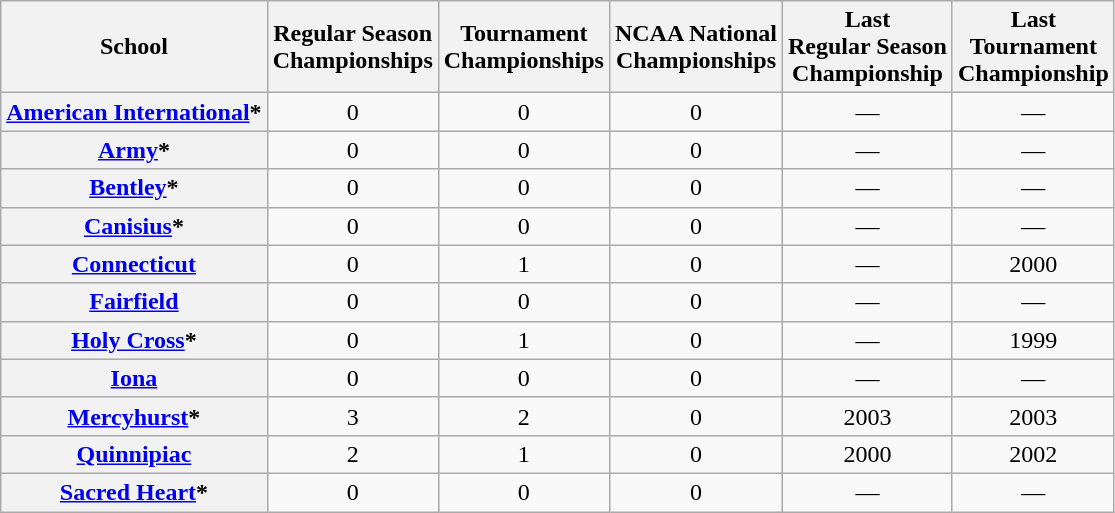<table class="wikitable sortable" style="text-align: center;">
<tr>
<th>School</th>
<th>Regular Season<br>Championships</th>
<th>Tournament<br> Championships</th>
<th>NCAA National<br>Championships</th>
<th>Last<br>Regular Season<br>Championship</th>
<th>Last<br>Tournament<br>Championship</th>
</tr>
<tr>
<th><a href='#'>American International</a>*</th>
<td>0</td>
<td>0</td>
<td>0</td>
<td>—</td>
<td>—</td>
</tr>
<tr>
<th><a href='#'>Army</a>*</th>
<td>0</td>
<td>0</td>
<td>0</td>
<td>—</td>
<td>—</td>
</tr>
<tr>
<th><a href='#'>Bentley</a>*</th>
<td>0</td>
<td>0</td>
<td>0</td>
<td>—</td>
<td>—</td>
</tr>
<tr>
<th><a href='#'>Canisius</a>*</th>
<td>0</td>
<td>0</td>
<td>0</td>
<td>—</td>
<td>—</td>
</tr>
<tr>
<th><a href='#'>Connecticut</a></th>
<td>0</td>
<td>1</td>
<td>0</td>
<td>—</td>
<td>2000</td>
</tr>
<tr>
<th><a href='#'>Fairfield</a></th>
<td>0</td>
<td>0</td>
<td>0</td>
<td>—</td>
<td>—</td>
</tr>
<tr>
<th><a href='#'>Holy Cross</a>*</th>
<td>0</td>
<td>1</td>
<td>0</td>
<td>—</td>
<td>1999</td>
</tr>
<tr>
<th><a href='#'>Iona</a></th>
<td>0</td>
<td>0</td>
<td>0</td>
<td>—</td>
<td>—</td>
</tr>
<tr>
<th><a href='#'>Mercyhurst</a>*</th>
<td>3</td>
<td>2</td>
<td>0</td>
<td>2003</td>
<td>2003</td>
</tr>
<tr>
<th><a href='#'>Quinnipiac</a></th>
<td>2</td>
<td>1</td>
<td>0</td>
<td>2000</td>
<td>2002</td>
</tr>
<tr>
<th><a href='#'>Sacred Heart</a>*</th>
<td>0</td>
<td>0</td>
<td>0</td>
<td>—</td>
<td>—</td>
</tr>
</table>
